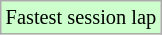<table class="wikitable sortable" style="font-size: 85%;">
<tr style="background:#ccffcc;">
<td>Fastest session lap</td>
</tr>
</table>
